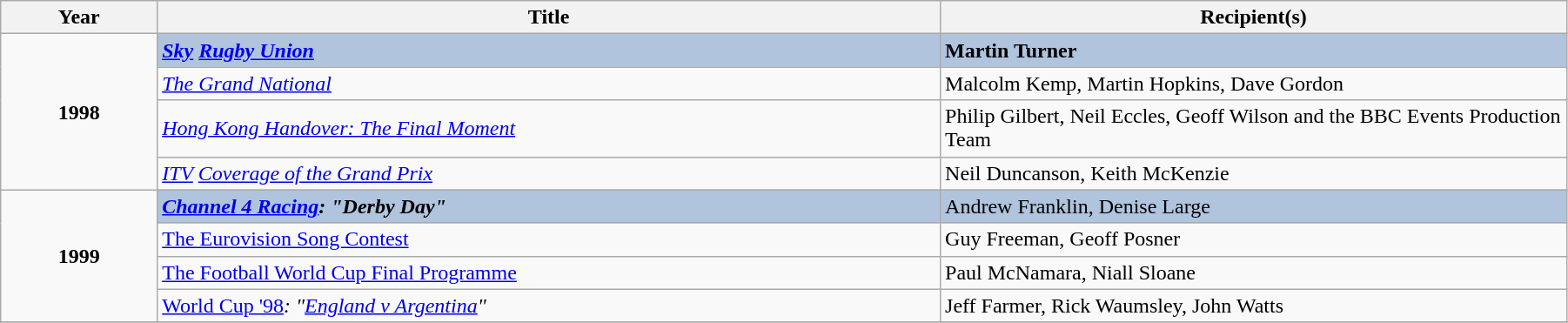<table class="wikitable" width="95%">
<tr>
<th width=5%>Year</th>
<th width=25%><strong>Title</strong></th>
<th width=20%><strong>Recipient(s)</strong></th>
</tr>
<tr>
<td rowspan="4" style="text-align:center;"><strong>1998</strong></td>
<td style="background:#B0C4DE;"><strong><em><a href='#'>Sky</a> <a href='#'>Rugby Union</a></em></strong></td>
<td style="background:#B0C4DE;"><strong>Martin Turner</strong></td>
</tr>
<tr>
<td><em><a href='#'>The Grand National</a></em></td>
<td>Malcolm Kemp, Martin Hopkins, Dave Gordon</td>
</tr>
<tr>
<td><em><a href='#'>Hong Kong Handover: The Final Moment</a></em></td>
<td>Philip Gilbert, Neil Eccles, Geoff Wilson and the BBC Events Production Team</td>
</tr>
<tr>
<td><em><a href='#'>ITV</a> <a href='#'>Coverage of the Grand Prix</a></em></td>
<td>Neil Duncanson, Keith McKenzie</td>
</tr>
<tr>
<td rowspan="4" style="text-align:center;"><strong>1999</strong></td>
<td style="background:#B0C4DE;"><strong><em><a href='#'>Channel 4 Racing</a><em>: "Derby Day"<strong></td>
<td style="background:#B0C4DE;"></strong>Andrew Franklin, Denise Large<strong></td>
</tr>
<tr>
<td></em><a href='#'>The Eurovision Song Contest</a><em></td>
<td>Guy Freeman, Geoff Posner</td>
</tr>
<tr>
<td></em><a href='#'>The Football World Cup Final Programme</a><em></td>
<td>Paul McNamara, Niall Sloane</td>
</tr>
<tr>
<td></em><a href='#'>World Cup '98</a><em>: "<a href='#'>England v Argentina</a>"</td>
<td>Jeff Farmer, Rick Waumsley, John Watts</td>
</tr>
<tr>
</tr>
</table>
